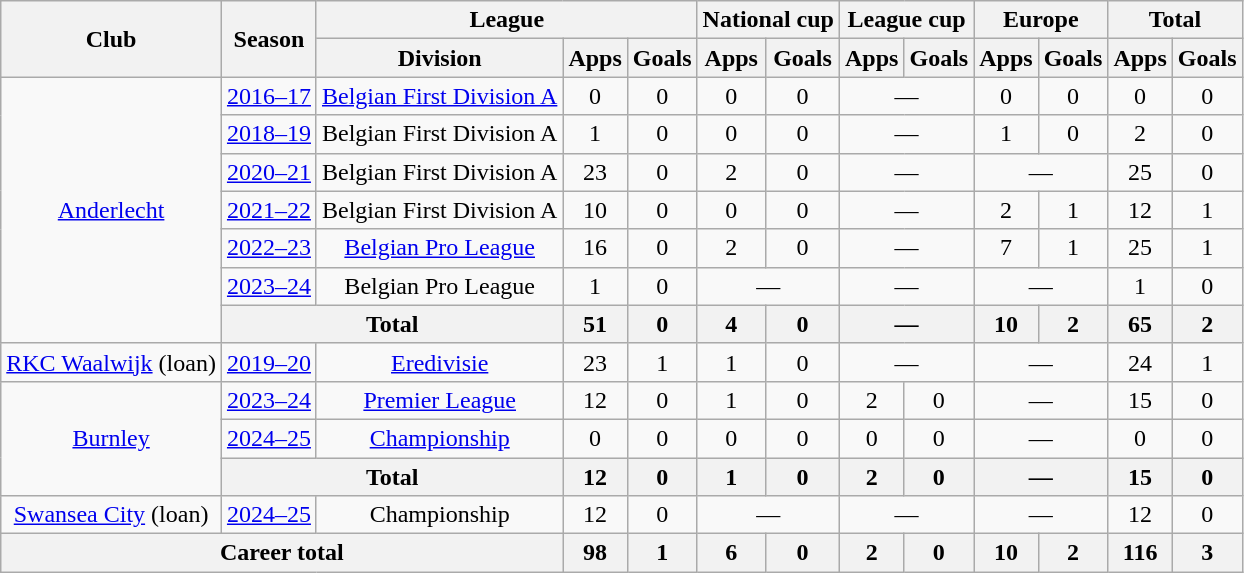<table class="wikitable" style="text-align: center;">
<tr>
<th rowspan=2>Club</th>
<th rowspan=2>Season</th>
<th colspan=3>League</th>
<th colspan=2>National cup</th>
<th colspan=2>League cup</th>
<th colspan=2>Europe</th>
<th colspan=2>Total</th>
</tr>
<tr>
<th>Division</th>
<th>Apps</th>
<th>Goals</th>
<th>Apps</th>
<th>Goals</th>
<th>Apps</th>
<th>Goals</th>
<th>Apps</th>
<th>Goals</th>
<th>Apps</th>
<th>Goals</th>
</tr>
<tr>
<td rowspan="7"><a href='#'>Anderlecht</a></td>
<td><a href='#'>2016–17</a></td>
<td><a href='#'>Belgian First Division A</a></td>
<td>0</td>
<td>0</td>
<td>0</td>
<td>0</td>
<td colspan="2">—</td>
<td>0</td>
<td>0</td>
<td>0</td>
<td>0</td>
</tr>
<tr>
<td><a href='#'>2018–19</a></td>
<td>Belgian First Division A</td>
<td>1</td>
<td>0</td>
<td>0</td>
<td>0</td>
<td colspan="2">—</td>
<td>1</td>
<td>0</td>
<td>2</td>
<td>0</td>
</tr>
<tr>
<td><a href='#'>2020–21</a></td>
<td>Belgian First Division A</td>
<td>23</td>
<td>0</td>
<td>2</td>
<td>0</td>
<td colspan="2">—</td>
<td colspan="2">—</td>
<td>25</td>
<td>0</td>
</tr>
<tr>
<td><a href='#'>2021–22</a></td>
<td>Belgian First Division A</td>
<td>10</td>
<td>0</td>
<td>0</td>
<td>0</td>
<td colspan="2">—</td>
<td>2</td>
<td>1</td>
<td>12</td>
<td>1</td>
</tr>
<tr>
<td><a href='#'>2022–23</a></td>
<td><a href='#'>Belgian Pro League</a></td>
<td>16</td>
<td>0</td>
<td>2</td>
<td>0</td>
<td colspan="2">—</td>
<td>7</td>
<td>1</td>
<td>25</td>
<td>1</td>
</tr>
<tr>
<td><a href='#'>2023–24</a></td>
<td>Belgian Pro League</td>
<td>1</td>
<td>0</td>
<td colspan="2">—</td>
<td colspan="2">—</td>
<td colspan="2">—</td>
<td>1</td>
<td>0</td>
</tr>
<tr>
<th colspan=2>Total</th>
<th>51</th>
<th>0</th>
<th>4</th>
<th>0</th>
<th colspan="2">—</th>
<th>10</th>
<th>2</th>
<th>65</th>
<th>2</th>
</tr>
<tr>
<td><a href='#'>RKC Waalwijk</a> (loan)</td>
<td><a href='#'>2019–20</a></td>
<td><a href='#'>Eredivisie</a></td>
<td>23</td>
<td>1</td>
<td>1</td>
<td>0</td>
<td colspan="2">—</td>
<td colspan="2">—</td>
<td>24</td>
<td>1</td>
</tr>
<tr>
<td rowspan="3"><a href='#'>Burnley</a></td>
<td><a href='#'>2023–24</a></td>
<td><a href='#'>Premier League</a></td>
<td>12</td>
<td>0</td>
<td>1</td>
<td>0</td>
<td>2</td>
<td>0</td>
<td colspan="2">—</td>
<td>15</td>
<td>0</td>
</tr>
<tr>
<td><a href='#'>2024–25</a></td>
<td><a href='#'>Championship</a></td>
<td>0</td>
<td>0</td>
<td>0</td>
<td>0</td>
<td>0</td>
<td>0</td>
<td colspan="2">—</td>
<td>0</td>
<td>0</td>
</tr>
<tr>
<th colspan=2>Total</th>
<th>12</th>
<th>0</th>
<th>1</th>
<th>0</th>
<th>2</th>
<th>0</th>
<th colspan="2">—</th>
<th>15</th>
<th>0</th>
</tr>
<tr>
<td><a href='#'>Swansea City</a> (loan)</td>
<td><a href='#'>2024–25</a></td>
<td>Championship</td>
<td>12</td>
<td>0</td>
<td colspan="2">—</td>
<td colspan="2">—</td>
<td colspan="2">—</td>
<td>12</td>
<td>0</td>
</tr>
<tr>
<th colspan="3">Career total</th>
<th>98</th>
<th>1</th>
<th>6</th>
<th>0</th>
<th>2</th>
<th>0</th>
<th>10</th>
<th>2</th>
<th>116</th>
<th>3</th>
</tr>
</table>
